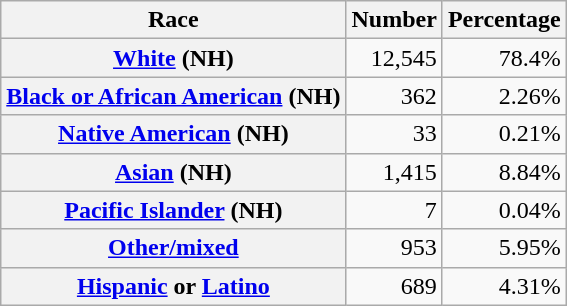<table class="wikitable" style="text-align:right">
<tr>
<th scope="col">Race</th>
<th scope="col">Number</th>
<th scope="col">Percentage</th>
</tr>
<tr>
<th scope="row"><a href='#'>White</a> (NH)</th>
<td>12,545</td>
<td>78.4%</td>
</tr>
<tr>
<th scope="row"><a href='#'>Black or African American</a> (NH)</th>
<td>362</td>
<td>2.26%</td>
</tr>
<tr>
<th scope="row"><a href='#'>Native American</a> (NH)</th>
<td>33</td>
<td>0.21%</td>
</tr>
<tr>
<th scope="row"><a href='#'>Asian</a> (NH)</th>
<td>1,415</td>
<td>8.84%</td>
</tr>
<tr>
<th scope="row"><a href='#'>Pacific Islander</a> (NH)</th>
<td>7</td>
<td>0.04%</td>
</tr>
<tr>
<th scope="row"><a href='#'>Other/mixed</a></th>
<td>953</td>
<td>5.95%</td>
</tr>
<tr>
<th scope="row"><a href='#'>Hispanic</a> or <a href='#'>Latino</a></th>
<td>689</td>
<td>4.31%</td>
</tr>
</table>
